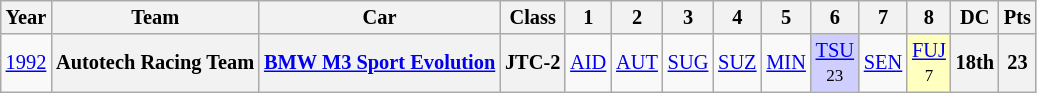<table class="wikitable" style="text-align:center; font-size:85%">
<tr>
<th>Year</th>
<th>Team</th>
<th>Car</th>
<th>Class</th>
<th>1</th>
<th>2</th>
<th>3</th>
<th>4</th>
<th>5</th>
<th>6</th>
<th>7</th>
<th>8</th>
<th>DC</th>
<th>Pts</th>
</tr>
<tr>
<td><a href='#'>1992</a></td>
<th nowrap>Autotech Racing Team</th>
<th nowrap><a href='#'>BMW M3 Sport Evolution</a></th>
<th><span>JTC-2</span></th>
<td><a href='#'>AID</a></td>
<td><a href='#'>AUT</a></td>
<td><a href='#'>SUG</a></td>
<td><a href='#'>SUZ</a></td>
<td><a href='#'>MIN</a></td>
<td style="background:#CFCFFF;"><a href='#'>TSU</a><br><small>23</small></td>
<td><a href='#'>SEN</a></td>
<td style="background:#FFFFBF;"><a href='#'>FUJ</a><br><small>7</small></td>
<th>18th</th>
<th>23</th>
</tr>
</table>
